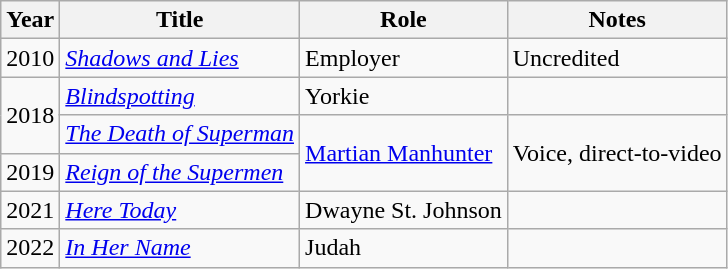<table class="wikitable sortable">
<tr>
<th>Year</th>
<th>Title</th>
<th>Role</th>
<th>Notes</th>
</tr>
<tr>
<td>2010</td>
<td><em><a href='#'>Shadows and Lies</a></em></td>
<td>Employer</td>
<td>Uncredited</td>
</tr>
<tr>
<td rowspan=2>2018</td>
<td><em><a href='#'>Blindspotting</a></em></td>
<td>Yorkie</td>
<td></td>
</tr>
<tr>
<td><em><a href='#'>The Death of Superman</a></em></td>
<td rowspan="2"><a href='#'>Martian Manhunter</a></td>
<td rowspan="2">Voice, direct-to-video</td>
</tr>
<tr>
<td>2019</td>
<td><em><a href='#'>Reign of the Supermen</a></em></td>
</tr>
<tr>
<td>2021</td>
<td><em><a href='#'>Here Today</a></em></td>
<td>Dwayne St. Johnson</td>
<td></td>
</tr>
<tr>
<td>2022</td>
<td><em><a href='#'>In Her Name</a></em></td>
<td>Judah</td>
<td></td>
</tr>
</table>
